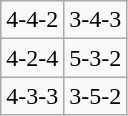<table class="wikitable">
<tr>
<td>4-4-2</td>
<td>3-4-3</td>
</tr>
<tr>
<td>4-2-4</td>
<td>5-3-2</td>
</tr>
<tr>
<td>4-3-3</td>
<td>3-5-2</td>
</tr>
</table>
